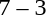<table style="text-align:center">
<tr>
<th width=200></th>
<th width=100></th>
<th width=200></th>
</tr>
<tr>
<td align=right><strong></strong></td>
<td>7 – 3</td>
<td align=left></td>
</tr>
</table>
